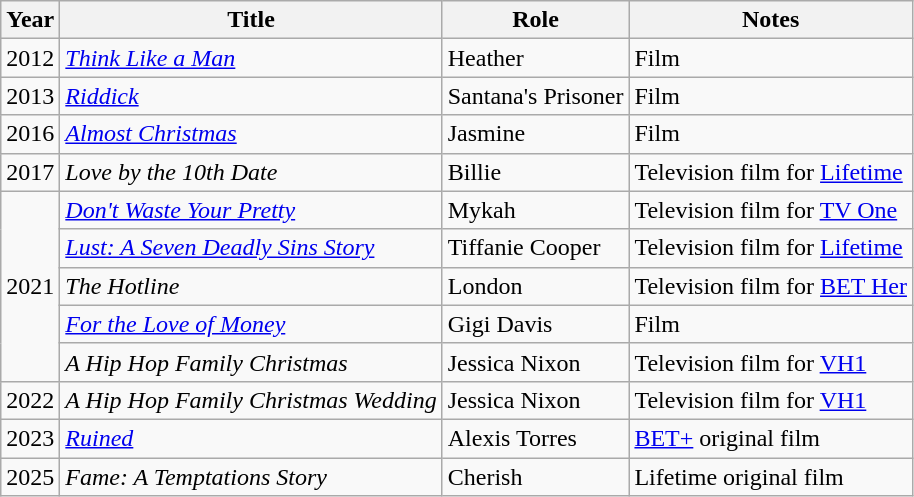<table class="wikitable sortable">
<tr>
<th>Year</th>
<th>Title</th>
<th>Role</th>
<th>Notes</th>
</tr>
<tr>
<td>2012</td>
<td><em><a href='#'>Think Like a Man</a></em></td>
<td>Heather</td>
<td>Film</td>
</tr>
<tr>
<td>2013</td>
<td><em><a href='#'>Riddick</a></em></td>
<td>Santana's Prisoner</td>
<td>Film</td>
</tr>
<tr>
<td>2016</td>
<td><em><a href='#'>Almost Christmas</a></em></td>
<td>Jasmine</td>
<td>Film</td>
</tr>
<tr>
<td>2017</td>
<td><em>Love by the 10th Date</em></td>
<td>Billie</td>
<td>Television film for <a href='#'>Lifetime</a></td>
</tr>
<tr>
<td rowspan="5">2021</td>
<td><em><a href='#'>Don't Waste Your Pretty</a></em></td>
<td>Mykah</td>
<td>Television film for <a href='#'>TV One</a></td>
</tr>
<tr>
<td><em><a href='#'>Lust: A Seven Deadly Sins Story</a></em></td>
<td>Tiffanie Cooper</td>
<td>Television film for <a href='#'>Lifetime</a></td>
</tr>
<tr>
<td><em>The Hotline</em></td>
<td>London</td>
<td>Television film for <a href='#'>BET Her</a></td>
</tr>
<tr>
<td><em><a href='#'>For the Love of Money</a></em></td>
<td>Gigi Davis</td>
<td>Film </td>
</tr>
<tr>
<td><em>A Hip Hop Family Christmas</em></td>
<td>Jessica Nixon</td>
<td>Television film for <a href='#'>VH1</a></td>
</tr>
<tr>
<td rowspan="1">2022</td>
<td><em>A Hip Hop Family Christmas Wedding</em></td>
<td>Jessica Nixon</td>
<td>Television film for <a href='#'>VH1</a></td>
</tr>
<tr>
<td>2023</td>
<td><em><a href='#'>Ruined</a></em></td>
<td>Alexis Torres</td>
<td><a href='#'>BET+</a> original film</td>
</tr>
<tr>
<td>2025</td>
<td><em>Fame: A Temptations Story</em></td>
<td>Cherish</td>
<td>Lifetime original film</td>
</tr>
</table>
